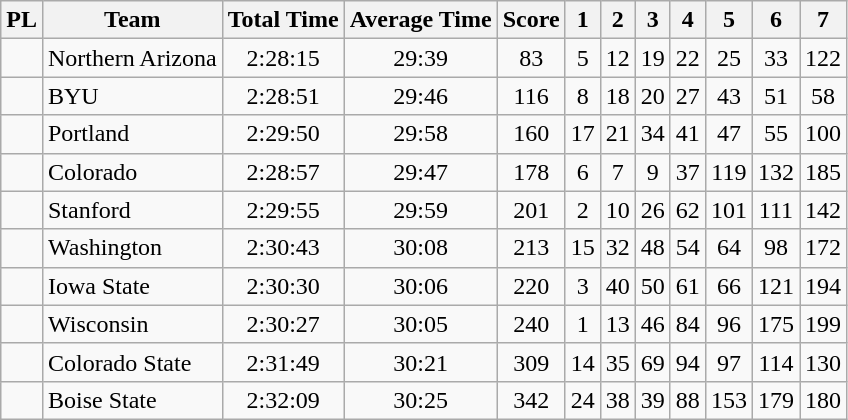<table class="wikitable sortable" style="text-align:center">
<tr>
<th>PL</th>
<th>Team</th>
<th>Total Time</th>
<th>Average Time</th>
<th>Score</th>
<th>1</th>
<th>2</th>
<th>3</th>
<th>4</th>
<th>5</th>
<th>6</th>
<th>7</th>
</tr>
<tr>
<td></td>
<td align=left>Northern Arizona</td>
<td>2:28:15</td>
<td>29:39</td>
<td>83</td>
<td>5</td>
<td>12</td>
<td>19</td>
<td>22</td>
<td>25</td>
<td>33</td>
<td>122</td>
</tr>
<tr>
<td></td>
<td align=left>BYU</td>
<td>2:28:51</td>
<td>29:46</td>
<td>116</td>
<td>8</td>
<td>18</td>
<td>20</td>
<td>27</td>
<td>43</td>
<td>51</td>
<td>58</td>
</tr>
<tr>
<td></td>
<td align=left>Portland</td>
<td>2:29:50</td>
<td>29:58</td>
<td>160</td>
<td>17</td>
<td>21</td>
<td>34</td>
<td>41</td>
<td>47</td>
<td>55</td>
<td>100</td>
</tr>
<tr>
<td></td>
<td align=left>Colorado</td>
<td>2:28:57</td>
<td>29:47</td>
<td>178</td>
<td>6</td>
<td>7</td>
<td>9</td>
<td>37</td>
<td>119</td>
<td>132</td>
<td>185</td>
</tr>
<tr>
<td></td>
<td align=left>Stanford</td>
<td>2:29:55</td>
<td>29:59</td>
<td>201</td>
<td>2</td>
<td>10</td>
<td>26</td>
<td>62</td>
<td>101</td>
<td>111</td>
<td>142</td>
</tr>
<tr>
<td></td>
<td align=left>Washington</td>
<td>2:30:43</td>
<td>30:08</td>
<td>213</td>
<td>15</td>
<td>32</td>
<td>48</td>
<td>54</td>
<td>64</td>
<td>98</td>
<td>172</td>
</tr>
<tr>
<td></td>
<td align=left>Iowa State</td>
<td>2:30:30</td>
<td>30:06</td>
<td>220</td>
<td>3</td>
<td>40</td>
<td>50</td>
<td>61</td>
<td>66</td>
<td>121</td>
<td>194</td>
</tr>
<tr>
<td></td>
<td align=left>Wisconsin</td>
<td>2:30:27</td>
<td>30:05</td>
<td>240</td>
<td>1</td>
<td>13</td>
<td>46</td>
<td>84</td>
<td>96</td>
<td>175</td>
<td>199</td>
</tr>
<tr>
<td></td>
<td align=left>Colorado State</td>
<td>2:31:49</td>
<td>30:21</td>
<td>309</td>
<td>14</td>
<td>35</td>
<td>69</td>
<td>94</td>
<td>97</td>
<td>114</td>
<td>130</td>
</tr>
<tr>
<td></td>
<td align=left>Boise State</td>
<td>2:32:09</td>
<td>30:25</td>
<td>342</td>
<td>24</td>
<td>38</td>
<td>39</td>
<td>88</td>
<td>153</td>
<td>179</td>
<td>180</td>
</tr>
</table>
